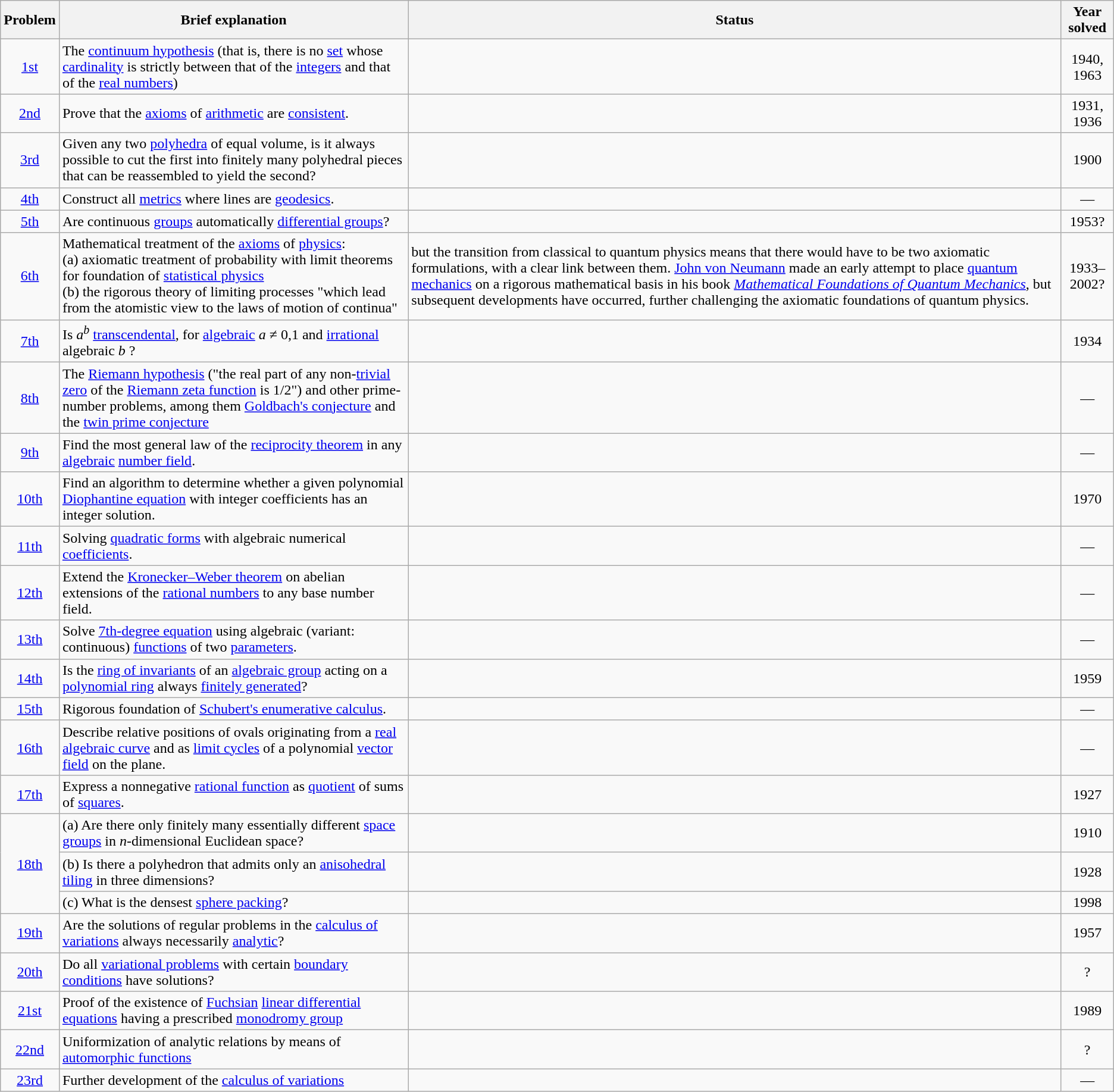<table class="wikitable sortable">
<tr>
<th>Problem</th>
<th class="unsortable">Brief explanation</th>
<th>Status</th>
<th>Year solved</th>
</tr>
<tr>
<td style="text-align:center"><a href='#'>1st</a></td>
<td>The <a href='#'>continuum hypothesis</a> (that is, there is no <a href='#'>set</a> whose <a href='#'>cardinality</a> is strictly between that of the <a href='#'>integers</a> and that of the <a href='#'>real numbers</a>)</td>
<td></td>
<td style="text-align:center">1940, 1963</td>
</tr>
<tr>
<td style="text-align:center"><a href='#'>2nd</a></td>
<td>Prove that the <a href='#'>axioms</a> of <a href='#'>arithmetic</a> are <a href='#'>consistent</a>.</td>
<td></td>
<td style="text-align:center">1931, 1936</td>
</tr>
<tr>
<td style="text-align:center"><a href='#'>3rd</a></td>
<td>Given any two <a href='#'>polyhedra</a> of equal volume, is it always possible to cut the first into finitely many polyhedral pieces that can be reassembled to yield the second?</td>
<td></td>
<td style="text-align:center">1900</td>
</tr>
<tr>
<td style="text-align:center"><a href='#'>4th</a></td>
<td>Construct all <a href='#'>metrics</a> where lines are <a href='#'>geodesics</a>.</td>
<td></td>
<td style="text-align:center">—</td>
</tr>
<tr>
<td style="text-align:center"><a href='#'>5th</a></td>
<td>Are continuous <a href='#'>groups</a> automatically <a href='#'>differential groups</a>?</td>
<td></td>
<td style="text-align:center">1953?</td>
</tr>
<tr>
<td style="text-align:center"><a href='#'>6th</a></td>
<td>Mathematical treatment of the <a href='#'>axioms</a> of <a href='#'>physics</a>:<br>(a) axiomatic treatment of probability with limit theorems for foundation of <a href='#'>statistical physics</a><br>(b) the rigorous theory of limiting processes "which lead from the atomistic view to the laws of motion of continua"</td>
<td> but the transition from classical to quantum physics means that there would have to be two axiomatic formulations, with a clear link between them. <a href='#'>John von Neumann</a> made an early attempt to place <a href='#'>quantum mechanics</a> on a rigorous mathematical basis in his book <em><a href='#'>Mathematical Foundations of Quantum Mechanics</a></em>, but subsequent developments have occurred, further challenging the axiomatic foundations of quantum physics.</td>
<td style="text-align:center">1933–2002?</td>
</tr>
<tr>
<td style="text-align:center"><a href='#'>7th</a></td>
<td>Is <em>a<sup>b</sup></em> <a href='#'>transcendental</a>, for <a href='#'>algebraic</a> <em>a</em> ≠ 0,1 and <a href='#'>irrational</a> algebraic <em>b</em> ?</td>
<td></td>
<td style="text-align:center">1934</td>
</tr>
<tr>
<td style="text-align:center"><a href='#'>8th</a></td>
<td>The <a href='#'>Riemann hypothesis</a> ("the real part of any non-<a href='#'>trivial</a> <a href='#'>zero</a> of the <a href='#'>Riemann zeta function</a> is 1/2") and other prime-number problems, among them <a href='#'>Goldbach's conjecture</a> and the <a href='#'>twin prime conjecture</a></td>
<td></td>
<td style="text-align:center">—</td>
</tr>
<tr>
<td style="text-align:center"><a href='#'>9th</a></td>
<td>Find the most general law of the <a href='#'>reciprocity theorem</a> in any <a href='#'>algebraic</a> <a href='#'>number field</a>.</td>
<td></td>
<td style="text-align:center">—</td>
</tr>
<tr>
<td style="text-align:center"><a href='#'>10th</a></td>
<td>Find an algorithm to determine whether a given polynomial <a href='#'>Diophantine equation</a> with integer coefficients has an integer solution.</td>
<td></td>
<td style="text-align:center">1970</td>
</tr>
<tr>
<td style="text-align:center"><a href='#'>11th</a></td>
<td>Solving <a href='#'>quadratic forms</a> with algebraic numerical <a href='#'>coefficients</a>.</td>
<td></td>
<td style="text-align:center">—</td>
</tr>
<tr>
<td style="text-align:center"><a href='#'>12th</a></td>
<td>Extend the <a href='#'>Kronecker–Weber theorem</a> on abelian extensions of the <a href='#'>rational numbers</a> to any base number field.</td>
<td></td>
<td style="text-align:center">—</td>
</tr>
<tr>
<td style="text-align:center"><a href='#'>13th</a></td>
<td>Solve <a href='#'>7th-degree equation</a> using algebraic (variant: continuous) <a href='#'>functions</a> of two <a href='#'>parameters</a>.</td>
<td></td>
<td style="text-align:center">—</td>
</tr>
<tr>
<td style="text-align:center"><a href='#'>14th</a></td>
<td>Is the <a href='#'>ring of invariants</a> of an <a href='#'>algebraic group</a> acting on a <a href='#'>polynomial ring</a> always <a href='#'>finitely generated</a>?</td>
<td></td>
<td style="text-align:center">1959</td>
</tr>
<tr>
<td style="text-align:center"><a href='#'>15th</a></td>
<td>Rigorous foundation of <a href='#'>Schubert's enumerative calculus</a>.</td>
<td></td>
<td style="text-align:center">—</td>
</tr>
<tr>
<td style="text-align:center"><a href='#'>16th</a></td>
<td>Describe relative positions of ovals originating from a <a href='#'>real</a> <a href='#'>algebraic curve</a> and as <a href='#'>limit cycles</a> of a polynomial <a href='#'>vector field</a> on the plane.</td>
<td></td>
<td style="text-align:center">—</td>
</tr>
<tr>
<td style="text-align:center"><a href='#'>17th</a></td>
<td>Express a nonnegative <a href='#'>rational function</a> as <a href='#'>quotient</a> of sums of <a href='#'>squares</a>.</td>
<td></td>
<td style="text-align:center">1927</td>
</tr>
<tr>
<td rowspan=3 style="text-align:center"><a href='#'>18th</a></td>
<td>(a) Are there only finitely many essentially different <a href='#'>space groups</a> in <em>n</em>-dimensional Euclidean space?</td>
<td></td>
<td style="text-align:center">1910</td>
</tr>
<tr>
<td>(b) Is there a polyhedron that admits only an <a href='#'>anisohedral tiling</a> in three dimensions?</td>
<td></td>
<td style="text-align:center">1928</td>
</tr>
<tr>
<td>(c) What is the densest <a href='#'>sphere packing</a>?</td>
<td></td>
<td style="text-align:center">1998</td>
</tr>
<tr>
<td style="text-align:center"><a href='#'>19th</a></td>
<td>Are the solutions of regular problems in the <a href='#'>calculus of variations</a> always necessarily <a href='#'>analytic</a>?</td>
<td></td>
<td style="text-align:center">1957</td>
</tr>
<tr>
<td style="text-align:center"><a href='#'>20th</a></td>
<td>Do all <a href='#'>variational problems</a> with certain <a href='#'>boundary conditions</a> have solutions?</td>
<td></td>
<td style="text-align:center">?</td>
</tr>
<tr>
<td style="text-align:center"><a href='#'>21st</a></td>
<td>Proof of the existence of <a href='#'>Fuchsian</a> <a href='#'>linear differential equations</a> having a prescribed <a href='#'>monodromy group</a></td>
<td></td>
<td style="text-align:center">1989</td>
</tr>
<tr>
<td style="text-align:center"><a href='#'>22nd</a></td>
<td>Uniformization of analytic relations by means of <a href='#'>automorphic functions</a></td>
<td></td>
<td style="text-align:center">?</td>
</tr>
<tr>
<td style="text-align:center"><a href='#'>23rd</a></td>
<td>Further development of the <a href='#'>calculus of variations</a></td>
<td></td>
<td style="text-align:center">—</td>
</tr>
</table>
